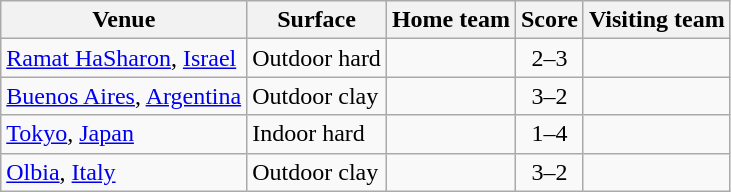<table class=wikitable style="border:1px solid #AAAAAA;">
<tr>
<th>Venue</th>
<th>Surface</th>
<th>Home team</th>
<th>Score</th>
<th>Visiting team</th>
</tr>
<tr>
<td><a href='#'>Ramat HaSharon</a>, <a href='#'>Israel</a></td>
<td>Outdoor hard</td>
<td></td>
<td align="center">2–3</td>
<td><strong></strong></td>
</tr>
<tr>
<td><a href='#'>Buenos Aires</a>, <a href='#'>Argentina</a></td>
<td>Outdoor clay</td>
<td><strong></strong></td>
<td align="center">3–2</td>
<td></td>
</tr>
<tr>
<td><a href='#'>Tokyo</a>, <a href='#'>Japan</a></td>
<td>Indoor hard</td>
<td></td>
<td align="center">1–4</td>
<td><strong></strong></td>
</tr>
<tr>
<td><a href='#'>Olbia</a>, <a href='#'>Italy</a></td>
<td>Outdoor clay</td>
<td><strong></strong></td>
<td align="center">3–2</td>
<td></td>
</tr>
</table>
